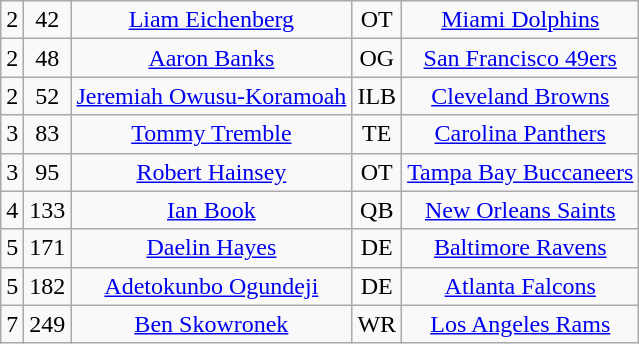<table class="wikitable" style="text-align:center">
<tr>
<td>2</td>
<td>42</td>
<td><a href='#'>Liam Eichenberg</a></td>
<td>OT</td>
<td><a href='#'>Miami Dolphins</a></td>
</tr>
<tr>
<td>2</td>
<td>48</td>
<td><a href='#'>Aaron Banks</a></td>
<td>OG</td>
<td><a href='#'>San Francisco 49ers</a></td>
</tr>
<tr>
<td>2</td>
<td>52</td>
<td><a href='#'>Jeremiah Owusu-Koramoah</a></td>
<td>ILB</td>
<td><a href='#'>Cleveland Browns</a></td>
</tr>
<tr>
<td>3</td>
<td>83</td>
<td><a href='#'>Tommy Tremble</a></td>
<td>TE</td>
<td><a href='#'>Carolina Panthers</a></td>
</tr>
<tr>
<td>3</td>
<td>95</td>
<td><a href='#'>Robert Hainsey</a></td>
<td>OT</td>
<td><a href='#'>Tampa Bay Buccaneers</a></td>
</tr>
<tr>
<td>4</td>
<td>133</td>
<td><a href='#'>Ian Book</a></td>
<td>QB</td>
<td><a href='#'>New Orleans Saints</a></td>
</tr>
<tr>
<td>5</td>
<td>171</td>
<td><a href='#'>Daelin Hayes</a></td>
<td>DE</td>
<td><a href='#'>Baltimore Ravens</a></td>
</tr>
<tr>
<td>5</td>
<td>182</td>
<td><a href='#'>Adetokunbo Ogundeji</a></td>
<td>DE</td>
<td><a href='#'>Atlanta Falcons</a></td>
</tr>
<tr>
<td>7</td>
<td>249</td>
<td><a href='#'>Ben Skowronek</a></td>
<td>WR</td>
<td><a href='#'>Los Angeles Rams</a></td>
</tr>
</table>
